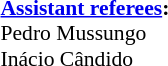<table width=50% style="font-size: 90%">
<tr>
<td><br><strong><a href='#'>Assistant referees</a>:</strong>
<br>Pedro Mussungo
<br>Inácio Cândido</td>
</tr>
</table>
